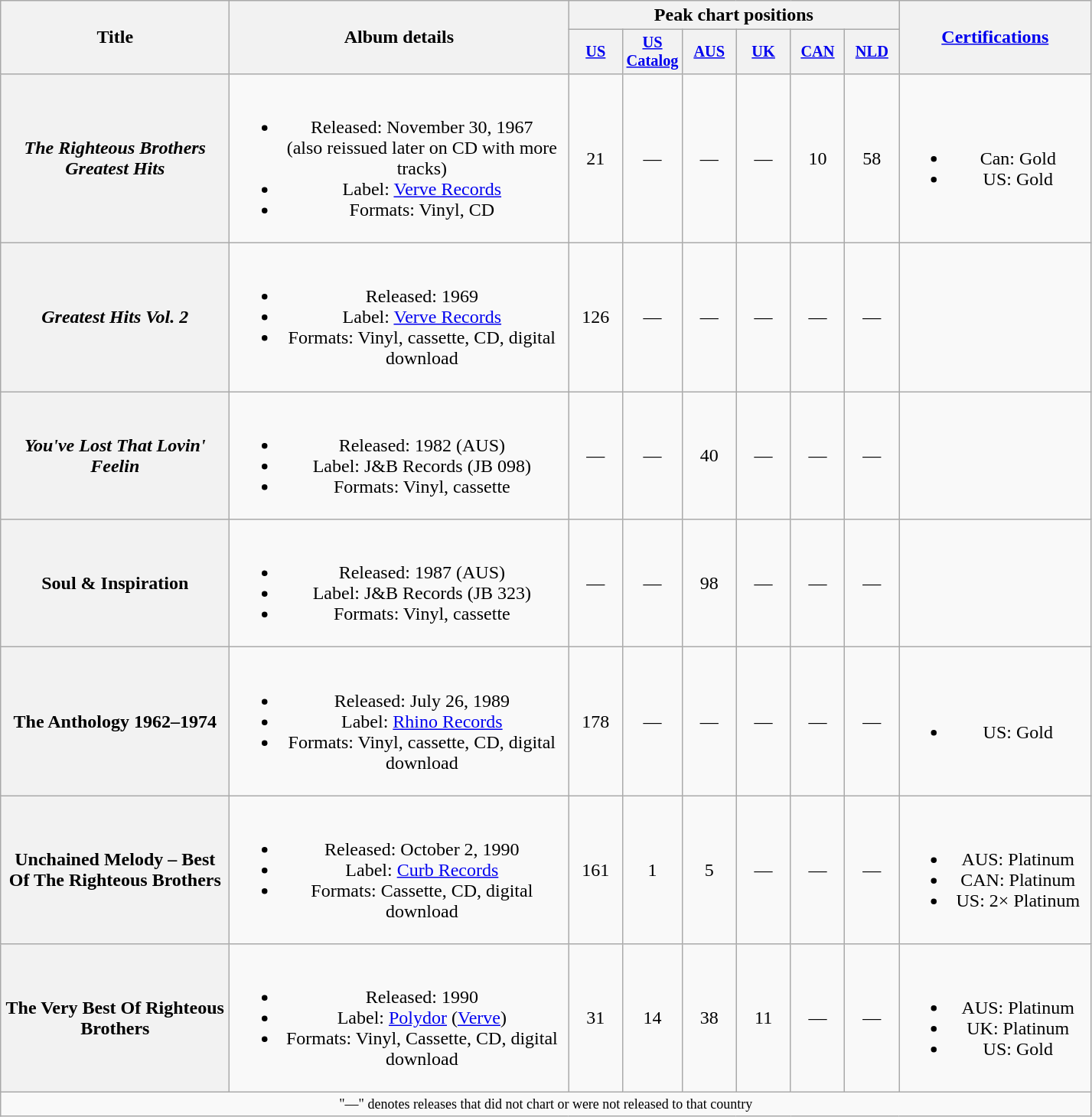<table class="wikitable plainrowheaders" style="text-align:center;">
<tr>
<th scope="col" rowspan="2" style="width:12em;">Title</th>
<th scope="col" rowspan="2" style="width:18em;">Album details</th>
<th scope="col" colspan="6">Peak chart positions</th>
<th scope="col" rowspan="2" style="width:10em;"><a href='#'>Certifications</a></th>
</tr>
<tr>
<th scope="col" style="width:3em;font-size:85%;"><a href='#'>US</a><br></th>
<th scope="col" style="width:3em;font-size:85%;"><a href='#'>US<br> Catalog</a><br></th>
<th scope="col" style="width:3em;font-size:85%;"><a href='#'>AUS</a><br></th>
<th scope="col" style="width:3em;font-size:85%;"><a href='#'>UK</a><br></th>
<th scope="col" style="width:3em;font-size:85%;"><a href='#'>CAN</a><br></th>
<th scope="col" style="width:3em;font-size:85%;"><a href='#'>NLD</a><br></th>
</tr>
<tr>
<th scope="row"><em>The Righteous Brothers Greatest Hits</em></th>
<td><br><ul><li>Released: November 30, 1967<br> (also reissued later on CD with more tracks)</li><li>Label: <a href='#'>Verve Records</a></li><li>Formats: Vinyl, CD</li></ul></td>
<td>21</td>
<td>—</td>
<td>—</td>
<td>—</td>
<td>10</td>
<td>58</td>
<td><br><ul><li>Can: Gold</li><li>US: Gold</li></ul></td>
</tr>
<tr>
<th scope="row"><em>Greatest Hits Vol. 2</em></th>
<td><br><ul><li>Released: 1969</li><li>Label: <a href='#'>Verve Records</a></li><li>Formats: Vinyl, cassette, CD, digital download</li></ul></td>
<td>126</td>
<td>—</td>
<td>—</td>
<td>—</td>
<td>—</td>
<td>—</td>
<td></td>
</tr>
<tr>
<th scope="row"><em>You've Lost That Lovin' Feelin<strong></th>
<td><br><ul><li>Released: 1982 (AUS)</li><li>Label: J&B Records (JB 098)</li><li>Formats: Vinyl, cassette</li></ul></td>
<td>—</td>
<td>—</td>
<td>40</td>
<td>—</td>
<td>—</td>
<td>—</td>
<td></td>
</tr>
<tr>
<th scope="row"></em>Soul & Inspiration<em></th>
<td><br><ul><li>Released: 1987 (AUS)</li><li>Label: J&B Records (JB 323)</li><li>Formats: Vinyl, cassette</li></ul></td>
<td>—</td>
<td>—</td>
<td>98</td>
<td>—</td>
<td>—</td>
<td>—</td>
<td></td>
</tr>
<tr>
<th scope="row"></em>The Anthology 1962–1974<em></th>
<td><br><ul><li>Released: July 26, 1989</li><li>Label: <a href='#'>Rhino Records</a></li><li>Formats: Vinyl, cassette, CD, digital download</li></ul></td>
<td>178</td>
<td>—</td>
<td>—</td>
<td>—</td>
<td>—</td>
<td>—</td>
<td><br><ul><li>US: Gold</li></ul></td>
</tr>
<tr>
<th scope="row"></em>Unchained Melody – Best Of The Righteous Brothers<em></th>
<td><br><ul><li>Released: October 2, 1990</li><li>Label: <a href='#'>Curb Records</a></li><li>Formats: Cassette, CD, digital download</li></ul></td>
<td>161</td>
<td>1</td>
<td>5</td>
<td>—</td>
<td>—</td>
<td>—</td>
<td><br><ul><li>AUS: Platinum</li><li>CAN: Platinum</li><li>US: 2× Platinum</li></ul></td>
</tr>
<tr>
<th scope="row"></em>The Very Best Of Righteous Brothers<em></th>
<td><br><ul><li>Released: 1990</li><li>Label: <a href='#'>Polydor</a> (<a href='#'>Verve</a>)</li><li>Formats: Vinyl, Cassette, CD, digital download</li></ul></td>
<td>31</td>
<td>14</td>
<td>38</td>
<td>11</td>
<td>—</td>
<td>—</td>
<td><br><ul><li>AUS: Platinum</li><li>UK: Platinum</li><li>US: Gold</li></ul></td>
</tr>
<tr>
<td colspan="12" style="font-size:9pt">"—" denotes releases that did not chart or were not released to that country</td>
</tr>
</table>
